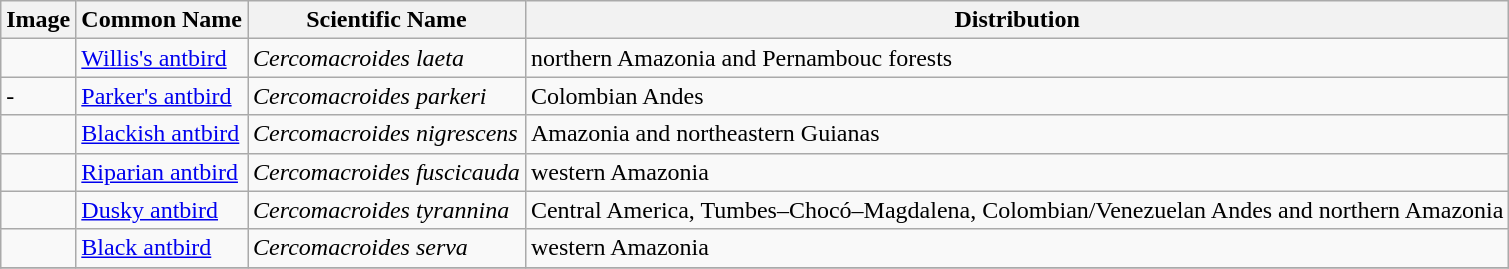<table class="wikitable">
<tr>
<th>Image</th>
<th>Common Name</th>
<th>Scientific Name</th>
<th>Distribution</th>
</tr>
<tr>
<td></td>
<td><a href='#'>Willis's antbird</a></td>
<td><em>Cercomacroides laeta</em></td>
<td>northern Amazonia and Pernambouc forests</td>
</tr>
<tr>
<td>-</td>
<td><a href='#'>Parker's antbird</a></td>
<td><em>Cercomacroides parkeri</em></td>
<td>Colombian Andes</td>
</tr>
<tr>
<td></td>
<td><a href='#'>Blackish antbird</a></td>
<td><em>Cercomacroides nigrescens</em></td>
<td>Amazonia and northeastern Guianas</td>
</tr>
<tr>
<td></td>
<td><a href='#'>Riparian antbird</a></td>
<td><em>Cercomacroides fuscicauda</em></td>
<td>western Amazonia</td>
</tr>
<tr>
<td></td>
<td><a href='#'>Dusky antbird</a></td>
<td><em>Cercomacroides tyrannina</em></td>
<td>Central America, Tumbes–Chocó–Magdalena, Colombian/Venezuelan Andes and northern Amazonia</td>
</tr>
<tr>
<td></td>
<td><a href='#'>Black antbird</a></td>
<td><em>Cercomacroides serva</em></td>
<td>western Amazonia</td>
</tr>
<tr>
</tr>
</table>
